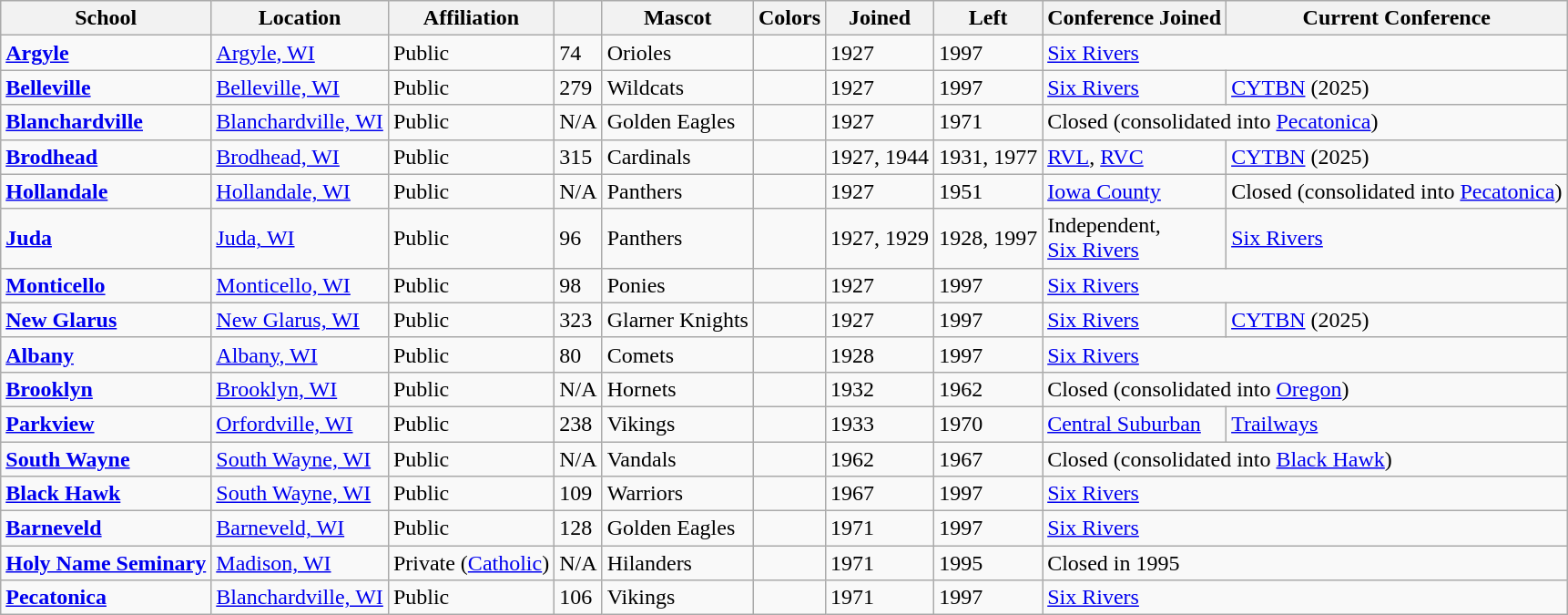<table class="wikitable sortable">
<tr>
<th>School</th>
<th>Location</th>
<th>Affiliation</th>
<th></th>
<th>Mascot</th>
<th>Colors</th>
<th>Joined</th>
<th>Left</th>
<th>Conference Joined</th>
<th>Current Conference</th>
</tr>
<tr>
<td><a href='#'><strong>Argyle</strong></a></td>
<td><a href='#'>Argyle, WI</a></td>
<td>Public</td>
<td>74</td>
<td>Orioles</td>
<td> </td>
<td>1927</td>
<td>1997</td>
<td colspan="2"><a href='#'>Six Rivers</a></td>
</tr>
<tr>
<td><a href='#'><strong>Belleville</strong></a></td>
<td><a href='#'>Belleville, WI</a></td>
<td>Public</td>
<td>279</td>
<td>Wildcats</td>
<td> </td>
<td>1927</td>
<td>1997</td>
<td><a href='#'>Six Rivers</a></td>
<td><a href='#'>CYTBN</a> (2025)</td>
</tr>
<tr>
<td><a href='#'><strong>Blanchardville</strong></a></td>
<td><a href='#'>Blanchardville, WI</a></td>
<td>Public</td>
<td>N/A</td>
<td>Golden Eagles</td>
<td> </td>
<td>1927</td>
<td>1971</td>
<td colspan="2">Closed (consolidated into <a href='#'>Pecatonica</a>)</td>
</tr>
<tr>
<td><a href='#'><strong>Brodhead</strong></a></td>
<td><a href='#'>Brodhead, WI</a></td>
<td>Public</td>
<td>315</td>
<td>Cardinals</td>
<td> </td>
<td>1927, 1944</td>
<td>1931, 1977</td>
<td><a href='#'>RVL</a>, <a href='#'>RVC</a></td>
<td><a href='#'>CYTBN</a> (2025)</td>
</tr>
<tr>
<td><a href='#'><strong>Hollandale</strong></a></td>
<td><a href='#'>Hollandale, WI</a></td>
<td>Public</td>
<td>N/A</td>
<td>Panthers</td>
<td> </td>
<td>1927</td>
<td>1951</td>
<td><a href='#'>Iowa County</a></td>
<td>Closed (consolidated into <a href='#'>Pecatonica</a>)</td>
</tr>
<tr>
<td><a href='#'><strong>Juda</strong></a></td>
<td><a href='#'>Juda, WI</a></td>
<td>Public</td>
<td>96</td>
<td>Panthers</td>
<td> </td>
<td>1927, 1929</td>
<td>1928, 1997</td>
<td>Independent,<br><a href='#'>Six Rivers</a></td>
<td><a href='#'>Six Rivers</a></td>
</tr>
<tr>
<td><a href='#'><strong>Monticello</strong></a></td>
<td><a href='#'>Monticello, WI</a></td>
<td>Public</td>
<td>98</td>
<td>Ponies</td>
<td> </td>
<td>1927</td>
<td>1997</td>
<td colspan="2"><a href='#'>Six Rivers</a></td>
</tr>
<tr>
<td><a href='#'><strong>New Glarus</strong></a></td>
<td><a href='#'>New Glarus, WI</a></td>
<td>Public</td>
<td>323</td>
<td>Glarner Knights</td>
<td> </td>
<td>1927</td>
<td>1997</td>
<td><a href='#'>Six Rivers</a></td>
<td><a href='#'>CYTBN</a> (2025)</td>
</tr>
<tr>
<td><a href='#'><strong>Albany</strong></a></td>
<td><a href='#'>Albany, WI</a></td>
<td>Public</td>
<td>80</td>
<td>Comets</td>
<td> </td>
<td>1928</td>
<td>1997</td>
<td colspan="2"><a href='#'>Six Rivers</a></td>
</tr>
<tr>
<td><a href='#'><strong>Brooklyn</strong></a></td>
<td><a href='#'>Brooklyn, WI</a></td>
<td>Public</td>
<td>N/A</td>
<td>Hornets</td>
<td> </td>
<td>1932</td>
<td>1962</td>
<td colspan="2">Closed (consolidated into <a href='#'>Oregon</a>)</td>
</tr>
<tr>
<td><a href='#'><strong>Parkview</strong></a></td>
<td><a href='#'>Orfordville, WI</a></td>
<td>Public</td>
<td>238</td>
<td>Vikings</td>
<td> </td>
<td>1933</td>
<td>1970</td>
<td><a href='#'>Central Suburban</a></td>
<td><a href='#'>Trailways</a></td>
</tr>
<tr>
<td><a href='#'><strong>South Wayne</strong></a></td>
<td><a href='#'>South Wayne, WI</a></td>
<td>Public</td>
<td>N/A</td>
<td>Vandals</td>
<td> </td>
<td>1962</td>
<td>1967</td>
<td colspan="2">Closed (consolidated into <a href='#'>Black Hawk</a>)</td>
</tr>
<tr>
<td><a href='#'><strong>Black Hawk</strong></a></td>
<td><a href='#'>South Wayne, WI</a></td>
<td>Public</td>
<td>109</td>
<td>Warriors</td>
<td> </td>
<td>1967</td>
<td>1997</td>
<td colspan="2"><a href='#'>Six Rivers</a></td>
</tr>
<tr>
<td><a href='#'><strong>Barneveld</strong></a></td>
<td><a href='#'>Barneveld, WI</a></td>
<td>Public</td>
<td>128</td>
<td>Golden Eagles</td>
<td> </td>
<td>1971</td>
<td>1997</td>
<td colspan="2"><a href='#'>Six Rivers</a></td>
</tr>
<tr>
<td><a href='#'><strong>Holy Name Seminary</strong></a></td>
<td><a href='#'>Madison, WI</a></td>
<td>Private (<a href='#'>Catholic</a>)</td>
<td>N/A</td>
<td>Hilanders</td>
<td> </td>
<td>1971</td>
<td>1995</td>
<td colspan="2">Closed in 1995</td>
</tr>
<tr>
<td><a href='#'><strong>Pecatonica</strong></a></td>
<td><a href='#'>Blanchardville, WI</a></td>
<td>Public</td>
<td>106</td>
<td>Vikings</td>
<td> </td>
<td>1971</td>
<td>1997</td>
<td colspan="2"><a href='#'>Six Rivers</a></td>
</tr>
</table>
